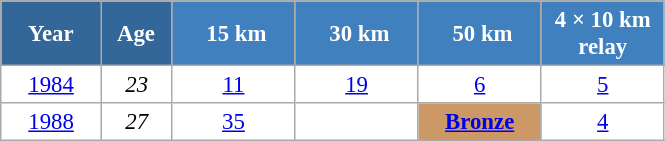<table class="wikitable" style="font-size:95%; text-align:center; border:grey solid 1px; border-collapse:collapse; background:#ffffff;">
<tr>
<th style="background-color:#369; color:white; width:60px;"> Year </th>
<th style="background-color:#369; color:white; width:40px;"> Age </th>
<th style="background-color:#4180be; color:white; width:75px;"> 15 km</th>
<th style="background-color:#4180be; color:white; width:75px;"> 30 km</th>
<th style="background-color:#4180be; color:white; width:75px;"> 50 km</th>
<th style="background-color:#4180be; color:white; width:75px;"> 4 × 10 km <br> relay </th>
</tr>
<tr>
<td><a href='#'>1984</a></td>
<td><em>23</em></td>
<td><a href='#'>11</a></td>
<td><a href='#'>19</a></td>
<td><a href='#'>6</a></td>
<td><a href='#'>5</a></td>
</tr>
<tr>
<td><a href='#'>1988</a></td>
<td><em>27</em></td>
<td><a href='#'>35</a></td>
<td><a href='#'></a></td>
<td bgcolor="cc9966"><a href='#'><strong>Bronze</strong></a></td>
<td><a href='#'>4</a></td>
</tr>
</table>
